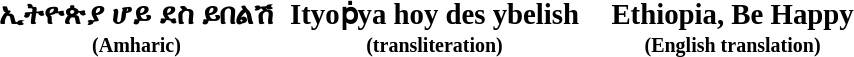<table>
<tr>
<th style="text-align:center;" width="33%"><big>ኢትዮጵያ ሆይ ደስ ይበልሽ</big><br><small>(Amharic)</small></th>
<th style="text-align:center;" width="33%"><big>Ityoṗya hoy des ybelish</big><br><small>(transliteration)</small></th>
<th style="text-align:center;" width="33%"><big>Ethiopia, Be Happy</big><br><small>(English translation)</small></th>
</tr>
<tr valign=top>
<td ! style="text-align:center;" width="33%"><br></td>
<td ! style="text-align:center;" width="33%"><br></td>
<td ! style="text-align:center;" width="33%"><br></td>
</tr>
</table>
